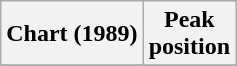<table class="wikitable sortable">
<tr>
<th align="left">Chart (1989)</th>
<th align="center">Peak<br>position</th>
</tr>
<tr>
</tr>
</table>
